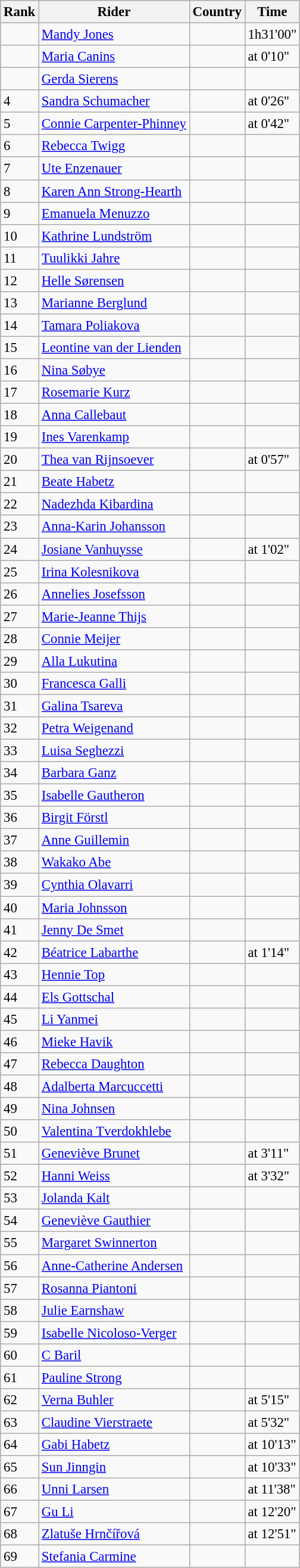<table class="wikitable" style="font-size:95%; text-align:left;">
<tr>
<th>Rank</th>
<th>Rider</th>
<th>Country</th>
<th>Time</th>
</tr>
<tr>
<td></td>
<td><a href='#'>Mandy Jones</a></td>
<td></td>
<td>1h31'00"</td>
</tr>
<tr>
<td></td>
<td><a href='#'>Maria Canins</a></td>
<td></td>
<td>at 0'10"</td>
</tr>
<tr>
<td></td>
<td><a href='#'>Gerda Sierens</a></td>
<td></td>
<td></td>
</tr>
<tr>
<td>4</td>
<td><a href='#'>Sandra Schumacher</a></td>
<td></td>
<td>at 0'26"</td>
</tr>
<tr>
<td>5</td>
<td><a href='#'>Connie Carpenter-Phinney</a></td>
<td></td>
<td>at 0'42"</td>
</tr>
<tr>
<td>6</td>
<td><a href='#'>Rebecca Twigg</a></td>
<td></td>
<td></td>
</tr>
<tr>
<td>7</td>
<td><a href='#'>Ute Enzenauer</a></td>
<td></td>
<td></td>
</tr>
<tr>
<td>8</td>
<td><a href='#'>Karen Ann Strong-Hearth</a></td>
<td></td>
<td></td>
</tr>
<tr>
<td>9</td>
<td><a href='#'>Emanuela Menuzzo</a></td>
<td></td>
<td></td>
</tr>
<tr>
<td>10</td>
<td><a href='#'>Kathrine Lundström</a></td>
<td></td>
<td></td>
</tr>
<tr>
<td>11</td>
<td><a href='#'>Tuulikki Jahre</a></td>
<td></td>
<td></td>
</tr>
<tr>
<td>12</td>
<td><a href='#'>Helle Sørensen</a></td>
<td></td>
<td></td>
</tr>
<tr>
<td>13</td>
<td><a href='#'>Marianne Berglund</a></td>
<td></td>
<td></td>
</tr>
<tr>
<td>14</td>
<td><a href='#'>Tamara Poliakova</a></td>
<td></td>
<td></td>
</tr>
<tr>
<td>15</td>
<td><a href='#'>Leontine van der Lienden</a></td>
<td></td>
<td></td>
</tr>
<tr>
<td>16</td>
<td><a href='#'>Nina Søbye</a></td>
<td></td>
<td></td>
</tr>
<tr>
<td>17</td>
<td><a href='#'>Rosemarie Kurz</a></td>
<td></td>
<td></td>
</tr>
<tr>
<td>18</td>
<td><a href='#'>Anna Callebaut</a></td>
<td></td>
<td></td>
</tr>
<tr>
<td>19</td>
<td><a href='#'>Ines Varenkamp</a></td>
<td></td>
<td></td>
</tr>
<tr>
<td>20</td>
<td><a href='#'>Thea van Rijnsoever</a></td>
<td></td>
<td>at 0'57"</td>
</tr>
<tr>
<td>21</td>
<td><a href='#'>Beate Habetz</a></td>
<td></td>
<td></td>
</tr>
<tr>
<td>22</td>
<td><a href='#'>Nadezhda Kibardina</a></td>
<td></td>
<td></td>
</tr>
<tr>
<td>23</td>
<td><a href='#'>Anna-Karin Johansson</a></td>
<td></td>
<td></td>
</tr>
<tr>
<td>24</td>
<td><a href='#'>Josiane Vanhuysse</a></td>
<td></td>
<td>at 1'02"</td>
</tr>
<tr>
<td>25</td>
<td><a href='#'>Irina Kolesnikova</a></td>
<td></td>
<td></td>
</tr>
<tr>
<td>26</td>
<td><a href='#'>Annelies Josefsson</a></td>
<td></td>
<td></td>
</tr>
<tr>
<td>27</td>
<td><a href='#'>Marie-Jeanne Thijs</a></td>
<td></td>
<td></td>
</tr>
<tr>
<td>28</td>
<td><a href='#'>Connie Meijer</a></td>
<td></td>
<td></td>
</tr>
<tr>
<td>29</td>
<td><a href='#'>Alla Lukutina</a></td>
<td></td>
<td></td>
</tr>
<tr>
<td>30</td>
<td><a href='#'>Francesca Galli</a></td>
<td></td>
<td></td>
</tr>
<tr>
<td>31</td>
<td><a href='#'>Galina Tsareva</a></td>
<td></td>
<td></td>
</tr>
<tr>
<td>32</td>
<td><a href='#'>Petra Weigenand</a></td>
<td></td>
<td></td>
</tr>
<tr>
<td>33</td>
<td><a href='#'>Luisa Seghezzi</a></td>
<td></td>
<td></td>
</tr>
<tr>
<td>34</td>
<td><a href='#'>Barbara Ganz</a></td>
<td></td>
<td></td>
</tr>
<tr>
<td>35</td>
<td><a href='#'>Isabelle Gautheron</a></td>
<td></td>
<td></td>
</tr>
<tr>
<td>36</td>
<td><a href='#'>Birgit Förstl</a></td>
<td></td>
<td></td>
</tr>
<tr>
<td>37</td>
<td><a href='#'>Anne Guillemin</a></td>
<td></td>
<td></td>
</tr>
<tr>
<td>38</td>
<td><a href='#'>Wakako Abe</a></td>
<td></td>
<td></td>
</tr>
<tr>
<td>39</td>
<td><a href='#'>Cynthia Olavarri</a></td>
<td></td>
<td></td>
</tr>
<tr>
<td>40</td>
<td><a href='#'>Maria Johnsson</a></td>
<td></td>
<td></td>
</tr>
<tr>
<td>41</td>
<td><a href='#'>Jenny De Smet</a></td>
<td></td>
<td></td>
</tr>
<tr>
<td>42</td>
<td><a href='#'>Béatrice Labarthe</a></td>
<td></td>
<td>at 1'14"</td>
</tr>
<tr>
<td>43</td>
<td><a href='#'>Hennie Top</a></td>
<td></td>
<td></td>
</tr>
<tr>
<td>44</td>
<td><a href='#'>Els Gottschal</a></td>
<td></td>
<td></td>
</tr>
<tr>
<td>45</td>
<td><a href='#'>Li Yanmei</a></td>
<td></td>
<td></td>
</tr>
<tr>
<td>46</td>
<td><a href='#'>Mieke Havik</a></td>
<td></td>
<td></td>
</tr>
<tr>
<td>47</td>
<td><a href='#'>Rebecca Daughton</a></td>
<td></td>
<td></td>
</tr>
<tr>
<td>48</td>
<td><a href='#'>Adalberta Marcuccetti</a></td>
<td></td>
<td></td>
</tr>
<tr>
<td>49</td>
<td><a href='#'>Nina Johnsen</a></td>
<td></td>
<td></td>
</tr>
<tr>
<td>50</td>
<td><a href='#'>Valentina Tverdokhlebe</a></td>
<td></td>
<td></td>
</tr>
<tr>
<td>51</td>
<td><a href='#'>Geneviève Brunet</a></td>
<td></td>
<td>at 3'11"</td>
</tr>
<tr>
<td>52</td>
<td><a href='#'>Hanni Weiss</a></td>
<td></td>
<td>at 3'32"</td>
</tr>
<tr>
<td>53</td>
<td><a href='#'>Jolanda Kalt</a></td>
<td></td>
<td></td>
</tr>
<tr>
<td>54</td>
<td><a href='#'>Geneviève Gauthier</a></td>
<td></td>
<td></td>
</tr>
<tr>
<td>55</td>
<td><a href='#'>Margaret Swinnerton</a></td>
<td></td>
<td></td>
</tr>
<tr>
<td>56</td>
<td><a href='#'>Anne-Catherine Andersen</a></td>
<td></td>
<td></td>
</tr>
<tr>
<td>57</td>
<td><a href='#'>Rosanna Piantoni</a></td>
<td></td>
<td></td>
</tr>
<tr>
<td>58</td>
<td><a href='#'>Julie Earnshaw</a></td>
<td></td>
<td></td>
</tr>
<tr>
<td>59</td>
<td><a href='#'>Isabelle Nicoloso-Verger</a></td>
<td></td>
<td></td>
</tr>
<tr>
<td>60</td>
<td><a href='#'>C Baril</a></td>
<td></td>
<td></td>
</tr>
<tr>
<td>61</td>
<td><a href='#'>Pauline Strong</a></td>
<td></td>
<td></td>
</tr>
<tr>
<td>62</td>
<td><a href='#'>Verna Buhler</a></td>
<td></td>
<td>at 5'15"</td>
</tr>
<tr>
<td>63</td>
<td><a href='#'>Claudine Vierstraete</a></td>
<td></td>
<td>at 5'32"</td>
</tr>
<tr>
<td>64</td>
<td><a href='#'>Gabi Habetz</a></td>
<td></td>
<td>at 10'13"</td>
</tr>
<tr>
<td>65</td>
<td><a href='#'>Sun Jinngin</a></td>
<td></td>
<td>at 10'33"</td>
</tr>
<tr>
<td>66</td>
<td><a href='#'>Unni Larsen</a></td>
<td></td>
<td>at 11'38"</td>
</tr>
<tr>
<td>67</td>
<td><a href='#'>Gu Li</a></td>
<td></td>
<td>at 12'20"</td>
</tr>
<tr>
<td>68</td>
<td><a href='#'>Zlatuše Hrnčířová</a></td>
<td></td>
<td>at 12'51"</td>
</tr>
<tr>
<td>69</td>
<td><a href='#'>Stefania Carmine</a></td>
<td></td>
<td></td>
</tr>
</table>
